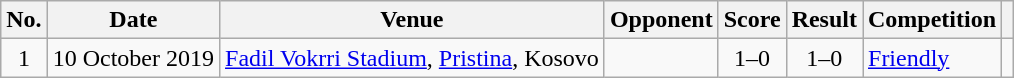<table class="wikitable sortable">
<tr>
<th scope="col">No.</th>
<th scope="col">Date</th>
<th scope="col">Venue</th>
<th scope="col">Opponent</th>
<th scope="col">Score</th>
<th scope="col">Result</th>
<th scope="col">Competition</th>
<th scope="col" class="unsortable"></th>
</tr>
<tr>
<td style="text-align:center">1</td>
<td>10 October 2019</td>
<td><a href='#'>Fadil Vokrri Stadium</a>, <a href='#'>Pristina</a>, Kosovo</td>
<td></td>
<td style="text-align:center">1–0</td>
<td style="text-align:center">1–0</td>
<td><a href='#'>Friendly</a></td>
<td></td>
</tr>
</table>
